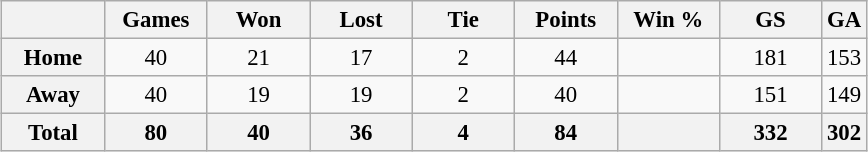<table class="wikitable" style="font-size:95%; text-align:center; width:38em;margin: 0.5em auto;">
<tr>
<th width="12%"></th>
<th width="12%">Games</th>
<th width="12%">Won</th>
<th width="12%">Lost</th>
<th width="12%">Tie</th>
<th width="12%">Points</th>
<th width="12%">Win %</th>
<th width="12%">GS</th>
<th width="12%">GA</th>
</tr>
<tr>
<th>Home</th>
<td>40</td>
<td>21</td>
<td>17</td>
<td>2</td>
<td>44</td>
<td></td>
<td>181</td>
<td>153</td>
</tr>
<tr>
<th>Away</th>
<td>40</td>
<td>19</td>
<td>19</td>
<td>2</td>
<td>40</td>
<td></td>
<td>151</td>
<td>149</td>
</tr>
<tr>
<th>Total</th>
<th>80</th>
<th>40</th>
<th>36</th>
<th>4</th>
<th>84</th>
<th></th>
<th>332</th>
<th>302</th>
</tr>
</table>
